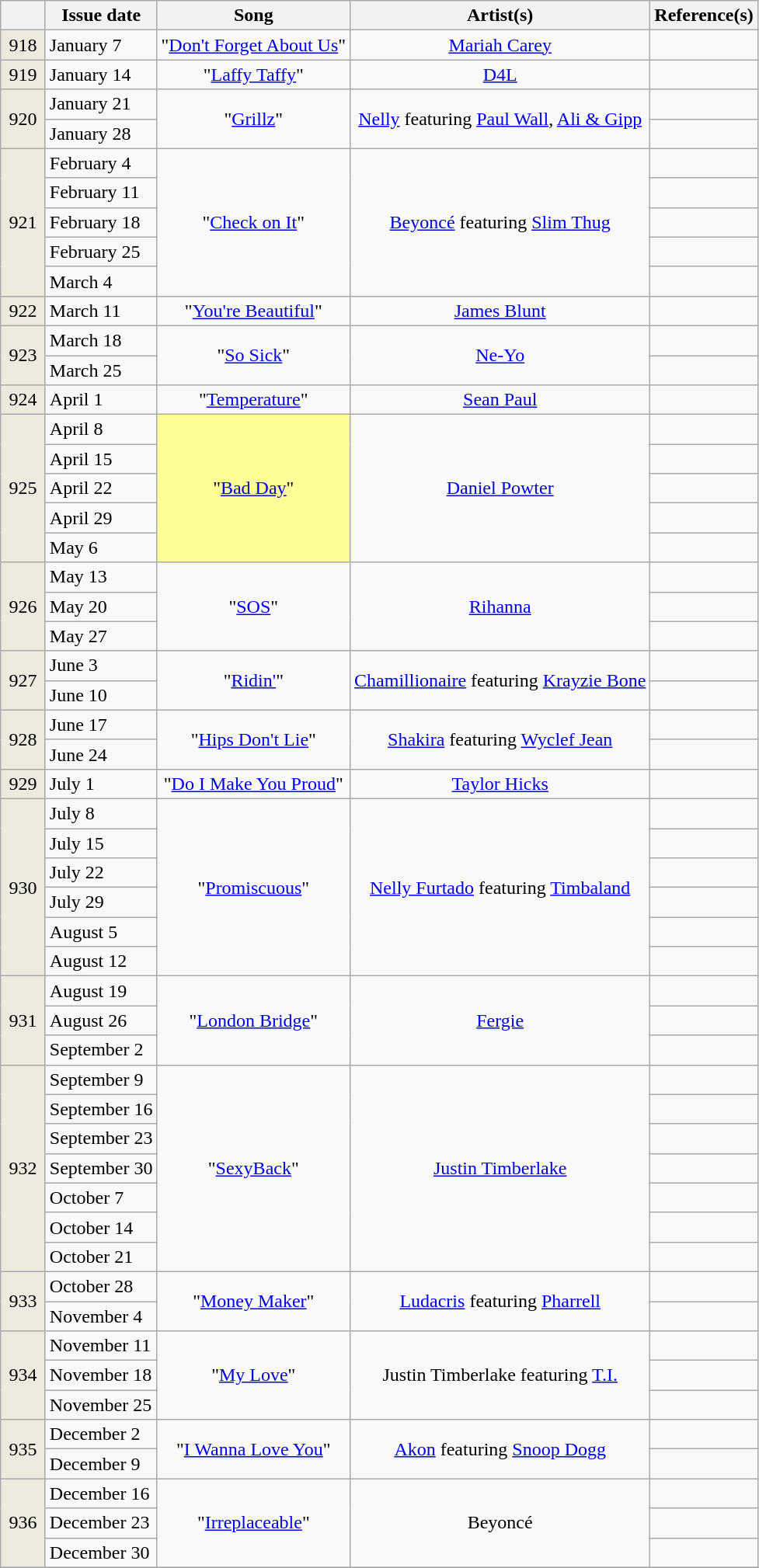<table class="wikitable">
<tr>
<th width=31></th>
<th align="left">Issue date</th>
<th align="center">Song</th>
<th align="center">Artist(s)</th>
<th align="center">Reference(s)</th>
</tr>
<tr>
<td bgcolor=#EDEAE0 align=center>918</td>
<td align="left">January 7</td>
<td align="center">"<a href='#'>Don't Forget About Us</a>"</td>
<td align="center"><a href='#'>Mariah Carey</a></td>
<td align="center"></td>
</tr>
<tr>
<td bgcolor=#EDEAE0 align=center>919</td>
<td align="left">January 14</td>
<td align="center">"<a href='#'>Laffy Taffy</a>"</td>
<td align="center"><a href='#'>D4L</a></td>
<td align="center"></td>
</tr>
<tr>
<td bgcolor=#EDEAE0 align=center rowspan=2>920</td>
<td align="left">January 21</td>
<td align="center" rowspan="2">"<a href='#'>Grillz</a>"</td>
<td align="center" rowspan="2"><a href='#'>Nelly</a> featuring <a href='#'>Paul Wall</a>, <a href='#'>Ali & Gipp</a></td>
<td align="center"></td>
</tr>
<tr>
<td align="left">January 28</td>
<td align="center"></td>
</tr>
<tr>
<td bgcolor=#EDEAE0 align=center rowspan=5>921</td>
<td align="left">February 4</td>
<td align="center" rowspan="5">"<a href='#'>Check on It</a>"</td>
<td align="center" rowspan="5"><a href='#'>Beyoncé</a> featuring <a href='#'>Slim Thug</a></td>
<td align="center"></td>
</tr>
<tr>
<td align="left">February 11</td>
<td align="center"></td>
</tr>
<tr>
<td align="left">February 18</td>
<td align="center"></td>
</tr>
<tr>
<td align="left">February 25</td>
<td align="center"></td>
</tr>
<tr>
<td align="left">March 4</td>
<td align="center"></td>
</tr>
<tr>
<td bgcolor=#EDEAE0 align=center>922</td>
<td align="left">March 11</td>
<td align="center">"<a href='#'>You're Beautiful</a>"</td>
<td align="center"><a href='#'>James Blunt</a></td>
<td align="center"></td>
</tr>
<tr>
<td bgcolor=#EDEAE0 align=center rowspan=2>923</td>
<td align="left">March 18</td>
<td align="center" rowspan="2">"<a href='#'>So Sick</a>"</td>
<td align="center" rowspan="2"><a href='#'>Ne-Yo</a></td>
<td align="center"></td>
</tr>
<tr>
<td align="left">March 25</td>
<td align="center"></td>
</tr>
<tr>
<td bgcolor=#EDEAE0 align=center>924</td>
<td align="left">April 1</td>
<td align="center">"<a href='#'>Temperature</a>"</td>
<td align="center"><a href='#'>Sean Paul</a></td>
<td align="center"></td>
</tr>
<tr>
<td bgcolor=#EDEAE0 align=center rowspan=5>925</td>
<td align="left">April 8</td>
<td bgcolor=#FFFF99 align="center" rowspan="5">"<a href='#'>Bad Day</a>"</td>
<td align="center" rowspan="5"><a href='#'>Daniel Powter</a></td>
<td align="center"></td>
</tr>
<tr>
<td align="left">April 15</td>
<td align="center"></td>
</tr>
<tr>
<td align="left">April 22</td>
<td align="center"></td>
</tr>
<tr>
<td align="left">April 29</td>
<td align="center"></td>
</tr>
<tr>
<td align="left">May 6</td>
<td align="center"></td>
</tr>
<tr>
<td bgcolor=#EDEAE0 align=center rowspan=3>926</td>
<td align="left">May 13</td>
<td align="center" rowspan="3">"<a href='#'>SOS</a>"</td>
<td align="center" rowspan="3"><a href='#'>Rihanna</a></td>
<td align="center"></td>
</tr>
<tr>
<td align="left">May 20</td>
<td align="center"></td>
</tr>
<tr>
<td align="left">May 27</td>
<td align="center"></td>
</tr>
<tr>
<td bgcolor=#EDEAE0 align=center rowspan=2>927</td>
<td align="left">June 3</td>
<td align="center" rowspan="2">"<a href='#'>Ridin'</a>"</td>
<td align="center" rowspan="2"><a href='#'>Chamillionaire</a> featuring <a href='#'>Krayzie Bone</a></td>
<td align="center"></td>
</tr>
<tr>
<td align="left">June 10</td>
<td align="center"></td>
</tr>
<tr>
<td bgcolor=#EDEAE0 align=center rowspan=2>928</td>
<td align="let">June 17</td>
<td align="center" rowspan="2">"<a href='#'>Hips Don't Lie</a>"</td>
<td align="center" rowspan="2"><a href='#'>Shakira</a> featuring <a href='#'>Wyclef Jean</a></td>
<td align="center"></td>
</tr>
<tr>
<td align="left">June 24</td>
<td align="center"></td>
</tr>
<tr>
<td bgcolor=#EDEAE0 align=center>929</td>
<td align="left">July 1</td>
<td align="center">"<a href='#'>Do I Make You Proud</a>"</td>
<td align="center"><a href='#'>Taylor Hicks</a></td>
<td align="center"></td>
</tr>
<tr>
<td bgcolor=#EDEAE0 align=center rowspan=6>930</td>
<td align="left">July 8</td>
<td align="center" rowspan="6">"<a href='#'>Promiscuous</a>"</td>
<td align="center" rowspan="6"><a href='#'>Nelly Furtado</a> featuring <a href='#'>Timbaland</a></td>
<td align="center"></td>
</tr>
<tr>
<td align="left">July 15</td>
<td align="center"></td>
</tr>
<tr>
<td align="left">July 22</td>
<td align="center"></td>
</tr>
<tr>
<td align="left">July 29</td>
<td align="center"></td>
</tr>
<tr>
<td align="left">August 5</td>
<td align="center"></td>
</tr>
<tr>
<td align="left">August 12</td>
<td align="center"></td>
</tr>
<tr>
<td bgcolor=#EDEAE0 align=center rowspan=3>931</td>
<td align="left">August 19</td>
<td align="center" rowspan="3">"<a href='#'>London Bridge</a>"</td>
<td align="center" rowspan="3"><a href='#'>Fergie</a></td>
<td align="center"></td>
</tr>
<tr>
<td align="left">August 26</td>
<td align="center"></td>
</tr>
<tr>
<td align="left">September 2</td>
<td align="center"></td>
</tr>
<tr>
<td bgcolor=#EDEAE0 align=center rowspan=7>932</td>
<td align="left">September 9</td>
<td align="center" rowspan="7">"<a href='#'>SexyBack</a>"</td>
<td align="center" rowspan="7"><a href='#'>Justin Timberlake</a></td>
<td align="center"></td>
</tr>
<tr>
<td align="left">September 16</td>
<td align="center"></td>
</tr>
<tr>
<td align="left">September 23</td>
<td align="center"></td>
</tr>
<tr>
<td align="left">September 30</td>
<td align="center"></td>
</tr>
<tr>
<td align="left">October 7</td>
<td align="center"></td>
</tr>
<tr>
<td align="left">October 14</td>
<td align="center"></td>
</tr>
<tr>
<td align="left">October 21</td>
<td align="center"></td>
</tr>
<tr>
<td bgcolor=#EDEAE0 align=center rowspan=2>933</td>
<td align="left">October 28</td>
<td align="center" rowspan="2">"<a href='#'>Money Maker</a>"</td>
<td align="center" rowspan="2"><a href='#'>Ludacris</a> featuring <a href='#'>Pharrell</a></td>
<td align="center"></td>
</tr>
<tr>
<td align="left">November 4</td>
<td align="center"></td>
</tr>
<tr>
<td bgcolor=#EDEAE0 align=center rowspan=3>934</td>
<td align="left">November 11</td>
<td align="center" rowspan="3">"<a href='#'>My Love</a>"</td>
<td align="center" rowspan="3">Justin Timberlake featuring <a href='#'>T.I.</a></td>
<td align="center"></td>
</tr>
<tr>
<td align="left">November 18</td>
<td align="center"></td>
</tr>
<tr>
<td align="left">November 25</td>
<td align="center"></td>
</tr>
<tr>
<td bgcolor=#EDEAE0 align=center rowspan=2>935</td>
<td align="left">December 2</td>
<td align="center" rowspan="2">"<a href='#'>I Wanna Love You</a>"</td>
<td align="center" rowspan="2"><a href='#'>Akon</a> featuring <a href='#'>Snoop Dogg</a></td>
<td align="center"></td>
</tr>
<tr>
<td align="left">December 9</td>
<td align="center"></td>
</tr>
<tr>
<td bgcolor=#EDEAE0 align=center rowspan=3>936</td>
<td align="left">December 16</td>
<td align="center" rowspan="3">"<a href='#'>Irreplaceable</a>"</td>
<td align="center" rowspan="3">Beyoncé</td>
<td align="center"></td>
</tr>
<tr>
<td align="left">December 23</td>
<td align="center"></td>
</tr>
<tr>
<td align="left">December 30</td>
<td align="center"></td>
</tr>
<tr>
</tr>
</table>
